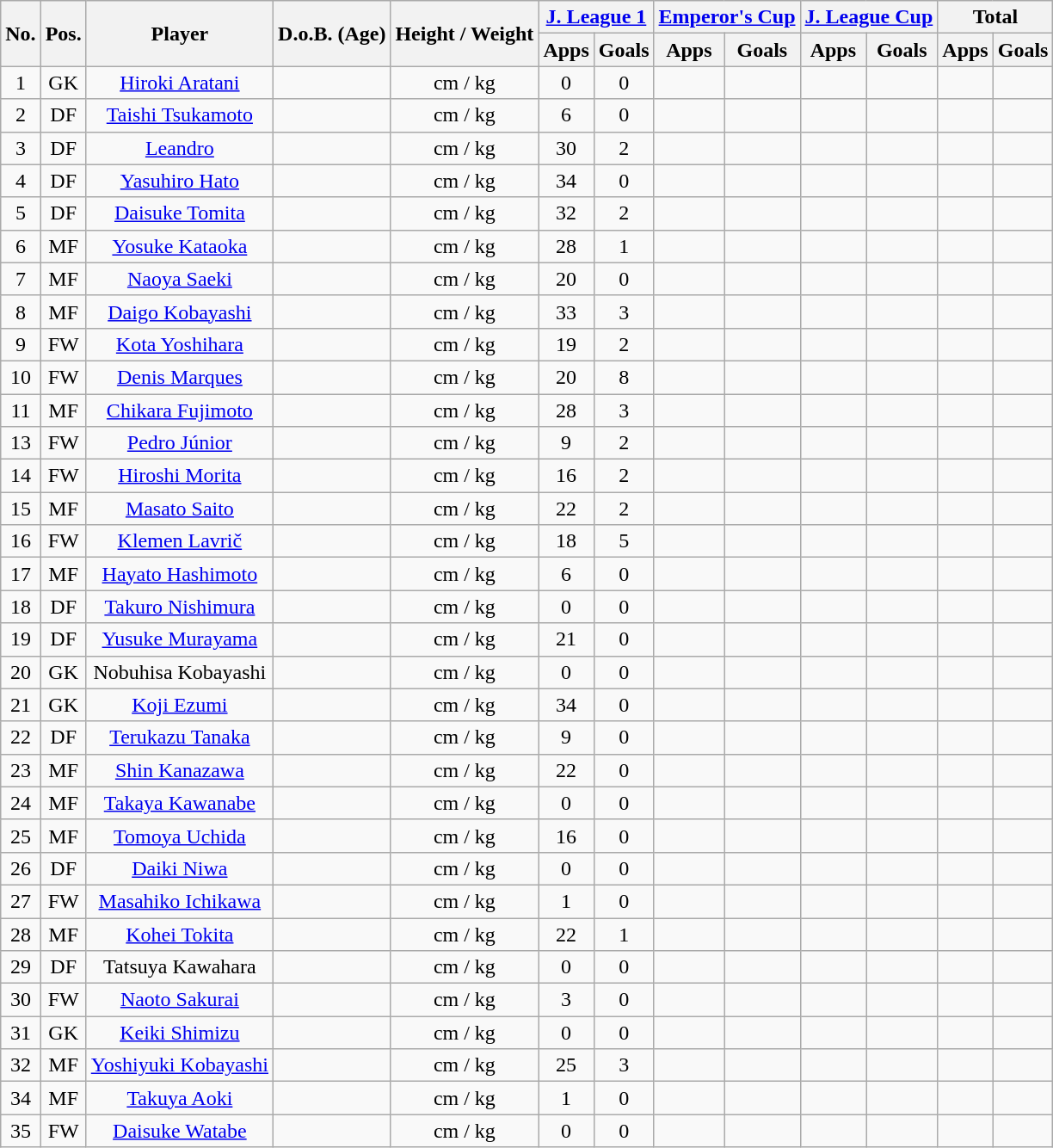<table class="wikitable" style="text-align:center;">
<tr>
<th rowspan="2">No.</th>
<th rowspan="2">Pos.</th>
<th rowspan="2">Player</th>
<th rowspan="2">D.o.B. (Age)</th>
<th rowspan="2">Height / Weight</th>
<th colspan="2"><a href='#'>J. League 1</a></th>
<th colspan="2"><a href='#'>Emperor's Cup</a></th>
<th colspan="2"><a href='#'>J. League Cup</a></th>
<th colspan="2">Total</th>
</tr>
<tr>
<th>Apps</th>
<th>Goals</th>
<th>Apps</th>
<th>Goals</th>
<th>Apps</th>
<th>Goals</th>
<th>Apps</th>
<th>Goals</th>
</tr>
<tr>
<td>1</td>
<td>GK</td>
<td><a href='#'>Hiroki Aratani</a></td>
<td></td>
<td>cm / kg</td>
<td>0</td>
<td>0</td>
<td></td>
<td></td>
<td></td>
<td></td>
<td></td>
<td></td>
</tr>
<tr>
<td>2</td>
<td>DF</td>
<td><a href='#'>Taishi Tsukamoto</a></td>
<td></td>
<td>cm / kg</td>
<td>6</td>
<td>0</td>
<td></td>
<td></td>
<td></td>
<td></td>
<td></td>
<td></td>
</tr>
<tr>
<td>3</td>
<td>DF</td>
<td><a href='#'>Leandro</a></td>
<td></td>
<td>cm / kg</td>
<td>30</td>
<td>2</td>
<td></td>
<td></td>
<td></td>
<td></td>
<td></td>
<td></td>
</tr>
<tr>
<td>4</td>
<td>DF</td>
<td><a href='#'>Yasuhiro Hato</a></td>
<td></td>
<td>cm / kg</td>
<td>34</td>
<td>0</td>
<td></td>
<td></td>
<td></td>
<td></td>
<td></td>
<td></td>
</tr>
<tr>
<td>5</td>
<td>DF</td>
<td><a href='#'>Daisuke Tomita</a></td>
<td></td>
<td>cm / kg</td>
<td>32</td>
<td>2</td>
<td></td>
<td></td>
<td></td>
<td></td>
<td></td>
<td></td>
</tr>
<tr>
<td>6</td>
<td>MF</td>
<td><a href='#'>Yosuke Kataoka</a></td>
<td></td>
<td>cm / kg</td>
<td>28</td>
<td>1</td>
<td></td>
<td></td>
<td></td>
<td></td>
<td></td>
<td></td>
</tr>
<tr>
<td>7</td>
<td>MF</td>
<td><a href='#'>Naoya Saeki</a></td>
<td></td>
<td>cm / kg</td>
<td>20</td>
<td>0</td>
<td></td>
<td></td>
<td></td>
<td></td>
<td></td>
<td></td>
</tr>
<tr>
<td>8</td>
<td>MF</td>
<td><a href='#'>Daigo Kobayashi</a></td>
<td></td>
<td>cm / kg</td>
<td>33</td>
<td>3</td>
<td></td>
<td></td>
<td></td>
<td></td>
<td></td>
<td></td>
</tr>
<tr>
<td>9</td>
<td>FW</td>
<td><a href='#'>Kota Yoshihara</a></td>
<td></td>
<td>cm / kg</td>
<td>19</td>
<td>2</td>
<td></td>
<td></td>
<td></td>
<td></td>
<td></td>
<td></td>
</tr>
<tr>
<td>10</td>
<td>FW</td>
<td><a href='#'>Denis Marques</a></td>
<td></td>
<td>cm / kg</td>
<td>20</td>
<td>8</td>
<td></td>
<td></td>
<td></td>
<td></td>
<td></td>
<td></td>
</tr>
<tr>
<td>11</td>
<td>MF</td>
<td><a href='#'>Chikara Fujimoto</a></td>
<td></td>
<td>cm / kg</td>
<td>28</td>
<td>3</td>
<td></td>
<td></td>
<td></td>
<td></td>
<td></td>
<td></td>
</tr>
<tr>
<td>13</td>
<td>FW</td>
<td><a href='#'>Pedro Júnior</a></td>
<td></td>
<td>cm / kg</td>
<td>9</td>
<td>2</td>
<td></td>
<td></td>
<td></td>
<td></td>
<td></td>
<td></td>
</tr>
<tr>
<td>14</td>
<td>FW</td>
<td><a href='#'>Hiroshi Morita</a></td>
<td></td>
<td>cm / kg</td>
<td>16</td>
<td>2</td>
<td></td>
<td></td>
<td></td>
<td></td>
<td></td>
<td></td>
</tr>
<tr>
<td>15</td>
<td>MF</td>
<td><a href='#'>Masato Saito</a></td>
<td></td>
<td>cm / kg</td>
<td>22</td>
<td>2</td>
<td></td>
<td></td>
<td></td>
<td></td>
<td></td>
<td></td>
</tr>
<tr>
<td>16</td>
<td>FW</td>
<td><a href='#'>Klemen Lavrič</a></td>
<td></td>
<td>cm / kg</td>
<td>18</td>
<td>5</td>
<td></td>
<td></td>
<td></td>
<td></td>
<td></td>
<td></td>
</tr>
<tr>
<td>17</td>
<td>MF</td>
<td><a href='#'>Hayato Hashimoto</a></td>
<td></td>
<td>cm / kg</td>
<td>6</td>
<td>0</td>
<td></td>
<td></td>
<td></td>
<td></td>
<td></td>
<td></td>
</tr>
<tr>
<td>18</td>
<td>DF</td>
<td><a href='#'>Takuro Nishimura</a></td>
<td></td>
<td>cm / kg</td>
<td>0</td>
<td>0</td>
<td></td>
<td></td>
<td></td>
<td></td>
<td></td>
<td></td>
</tr>
<tr>
<td>19</td>
<td>DF</td>
<td><a href='#'>Yusuke Murayama</a></td>
<td></td>
<td>cm / kg</td>
<td>21</td>
<td>0</td>
<td></td>
<td></td>
<td></td>
<td></td>
<td></td>
<td></td>
</tr>
<tr>
<td>20</td>
<td>GK</td>
<td>Nobuhisa Kobayashi</td>
<td></td>
<td>cm / kg</td>
<td>0</td>
<td>0</td>
<td></td>
<td></td>
<td></td>
<td></td>
<td></td>
<td></td>
</tr>
<tr>
<td>21</td>
<td>GK</td>
<td><a href='#'>Koji Ezumi</a></td>
<td></td>
<td>cm / kg</td>
<td>34</td>
<td>0</td>
<td></td>
<td></td>
<td></td>
<td></td>
<td></td>
<td></td>
</tr>
<tr>
<td>22</td>
<td>DF</td>
<td><a href='#'>Terukazu Tanaka</a></td>
<td></td>
<td>cm / kg</td>
<td>9</td>
<td>0</td>
<td></td>
<td></td>
<td></td>
<td></td>
<td></td>
<td></td>
</tr>
<tr>
<td>23</td>
<td>MF</td>
<td><a href='#'>Shin Kanazawa</a></td>
<td></td>
<td>cm / kg</td>
<td>22</td>
<td>0</td>
<td></td>
<td></td>
<td></td>
<td></td>
<td></td>
<td></td>
</tr>
<tr>
<td>24</td>
<td>MF</td>
<td><a href='#'>Takaya Kawanabe</a></td>
<td></td>
<td>cm / kg</td>
<td>0</td>
<td>0</td>
<td></td>
<td></td>
<td></td>
<td></td>
<td></td>
<td></td>
</tr>
<tr>
<td>25</td>
<td>MF</td>
<td><a href='#'>Tomoya Uchida</a></td>
<td></td>
<td>cm / kg</td>
<td>16</td>
<td>0</td>
<td></td>
<td></td>
<td></td>
<td></td>
<td></td>
<td></td>
</tr>
<tr>
<td>26</td>
<td>DF</td>
<td><a href='#'>Daiki Niwa</a></td>
<td></td>
<td>cm / kg</td>
<td>0</td>
<td>0</td>
<td></td>
<td></td>
<td></td>
<td></td>
<td></td>
<td></td>
</tr>
<tr>
<td>27</td>
<td>FW</td>
<td><a href='#'>Masahiko Ichikawa</a></td>
<td></td>
<td>cm / kg</td>
<td>1</td>
<td>0</td>
<td></td>
<td></td>
<td></td>
<td></td>
<td></td>
<td></td>
</tr>
<tr>
<td>28</td>
<td>MF</td>
<td><a href='#'>Kohei Tokita</a></td>
<td></td>
<td>cm / kg</td>
<td>22</td>
<td>1</td>
<td></td>
<td></td>
<td></td>
<td></td>
<td></td>
<td></td>
</tr>
<tr>
<td>29</td>
<td>DF</td>
<td>Tatsuya Kawahara</td>
<td></td>
<td>cm / kg</td>
<td>0</td>
<td>0</td>
<td></td>
<td></td>
<td></td>
<td></td>
<td></td>
<td></td>
</tr>
<tr>
<td>30</td>
<td>FW</td>
<td><a href='#'>Naoto Sakurai</a></td>
<td></td>
<td>cm / kg</td>
<td>3</td>
<td>0</td>
<td></td>
<td></td>
<td></td>
<td></td>
<td></td>
<td></td>
</tr>
<tr>
<td>31</td>
<td>GK</td>
<td><a href='#'>Keiki Shimizu</a></td>
<td></td>
<td>cm / kg</td>
<td>0</td>
<td>0</td>
<td></td>
<td></td>
<td></td>
<td></td>
<td></td>
<td></td>
</tr>
<tr>
<td>32</td>
<td>MF</td>
<td><a href='#'>Yoshiyuki Kobayashi</a></td>
<td></td>
<td>cm / kg</td>
<td>25</td>
<td>3</td>
<td></td>
<td></td>
<td></td>
<td></td>
<td></td>
<td></td>
</tr>
<tr>
<td>34</td>
<td>MF</td>
<td><a href='#'>Takuya Aoki</a></td>
<td></td>
<td>cm / kg</td>
<td>1</td>
<td>0</td>
<td></td>
<td></td>
<td></td>
<td></td>
<td></td>
<td></td>
</tr>
<tr>
<td>35</td>
<td>FW</td>
<td><a href='#'>Daisuke Watabe</a></td>
<td></td>
<td>cm / kg</td>
<td>0</td>
<td>0</td>
<td></td>
<td></td>
<td></td>
<td></td>
<td></td>
<td></td>
</tr>
</table>
